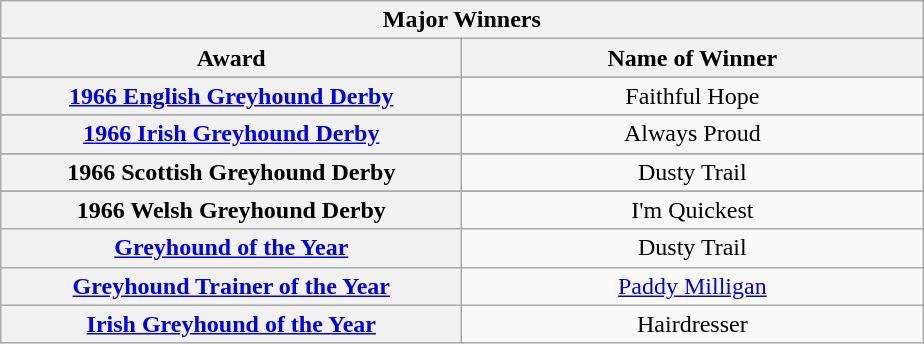<table class="wikitable">
<tr>
<th colspan="2">Major Winners</th>
</tr>
<tr>
<th width=300>Award</th>
<th width=300>Name of Winner</th>
</tr>
<tr>
</tr>
<tr align=center>
<th><a href='#'>1966 English Greyhound Derby</a></th>
<td>Faithful Hope </td>
</tr>
<tr>
</tr>
<tr align=center>
<th><a href='#'>1966 Irish Greyhound Derby</a></th>
<td>Always Proud </td>
</tr>
<tr>
</tr>
<tr align=center>
<th>1966 Scottish Greyhound Derby</th>
<td>Dusty Trail </td>
</tr>
<tr>
</tr>
<tr align=center>
<th>1966 Welsh Greyhound Derby</th>
<td>I'm Quickest </td>
</tr>
<tr align=center>
<th><a href='#'>Greyhound of the Year</a></th>
<td>Dusty Trail </td>
</tr>
<tr align=center>
<th><a href='#'>Greyhound Trainer of the Year</a></th>
<td><a href='#'>Paddy Milligan</a></td>
</tr>
<tr align=center>
<th><a href='#'>Irish Greyhound of the Year</a></th>
<td>Hairdresser</td>
</tr>
</table>
